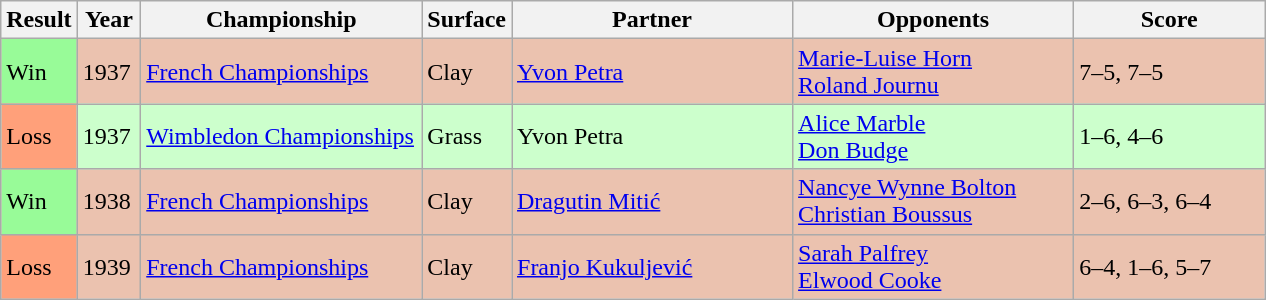<table class="sortable wikitable">
<tr>
<th style="width:40px">Result</th>
<th style="width:35px">Year</th>
<th style="width:180px">Championship</th>
<th style="width:50px">Surface</th>
<th style="width:180px">Partner</th>
<th style="width:180px">Opponents</th>
<th style="width:120px" class="unsortable">Score</th>
</tr>
<tr style="background:#ebc2af;">
<td style="background:#98fb98;">Win</td>
<td>1937</td>
<td><a href='#'>French Championships</a></td>
<td>Clay</td>
<td> <a href='#'>Yvon Petra</a></td>
<td> <a href='#'>Marie-Luise Horn</a> <br>  <a href='#'>Roland Journu</a></td>
<td>7–5, 7–5</td>
</tr>
<tr style="background:#cfc;">
<td style="background:#ffa07a;">Loss</td>
<td>1937</td>
<td><a href='#'>Wimbledon Championships</a></td>
<td>Grass</td>
<td> Yvon Petra</td>
<td> <a href='#'>Alice Marble</a> <br>  <a href='#'>Don Budge</a></td>
<td>1–6, 4–6</td>
</tr>
<tr style="background:#ebc2af;">
<td style="background:#98fb98;">Win</td>
<td>1938</td>
<td><a href='#'>French Championships</a></td>
<td>Clay</td>
<td> <a href='#'>Dragutin Mitić</a></td>
<td> <a href='#'>Nancye Wynne Bolton</a> <br>  <a href='#'>Christian Boussus</a></td>
<td>2–6, 6–3, 6–4</td>
</tr>
<tr style="background:#ebc2af;">
<td style="background:#ffa07a;">Loss</td>
<td>1939</td>
<td><a href='#'>French Championships</a></td>
<td>Clay</td>
<td> <a href='#'>Franjo Kukuljević</a></td>
<td> <a href='#'>Sarah Palfrey</a> <br>  <a href='#'>Elwood Cooke</a></td>
<td>6–4, 1–6, 5–7</td>
</tr>
</table>
